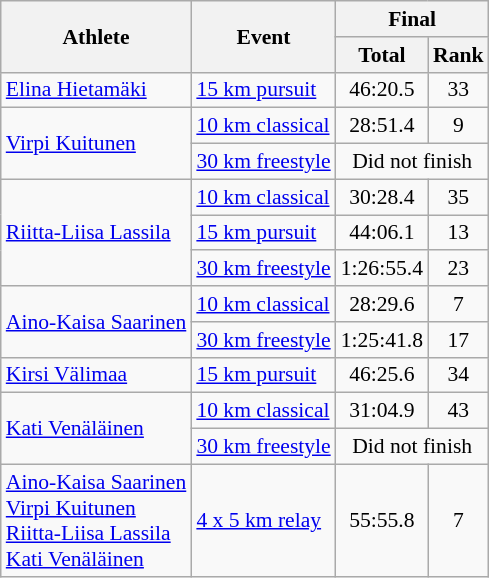<table class="wikitable" style="font-size:90%">
<tr>
<th rowspan="2">Athlete</th>
<th rowspan="2">Event</th>
<th colspan="2">Final</th>
</tr>
<tr>
<th>Total</th>
<th>Rank</th>
</tr>
<tr>
<td><a href='#'>Elina Hietamäki</a></td>
<td><a href='#'>15 km pursuit</a></td>
<td align="center">46:20.5</td>
<td align="center">33</td>
</tr>
<tr>
<td rowspan=2><a href='#'>Virpi Kuitunen</a></td>
<td><a href='#'>10 km classical</a></td>
<td align="center">28:51.4</td>
<td align="center">9</td>
</tr>
<tr>
<td><a href='#'>30 km freestyle</a></td>
<td colspan=2 align="center">Did not finish</td>
</tr>
<tr>
<td rowspan=3><a href='#'>Riitta-Liisa Lassila</a></td>
<td><a href='#'>10 km classical</a></td>
<td align="center">30:28.4</td>
<td align="center">35</td>
</tr>
<tr>
<td><a href='#'>15 km pursuit</a></td>
<td align="center">44:06.1</td>
<td align="center">13</td>
</tr>
<tr>
<td><a href='#'>30 km freestyle</a></td>
<td align="center">1:26:55.4</td>
<td align="center">23</td>
</tr>
<tr>
<td rowspan=2><a href='#'>Aino-Kaisa Saarinen</a></td>
<td><a href='#'>10 km classical</a></td>
<td align="center">28:29.6</td>
<td align="center">7</td>
</tr>
<tr>
<td><a href='#'>30 km freestyle</a></td>
<td align="center">1:25:41.8</td>
<td align="center">17</td>
</tr>
<tr>
<td><a href='#'>Kirsi Välimaa</a></td>
<td><a href='#'>15 km pursuit</a></td>
<td align="center">46:25.6</td>
<td align="center">34</td>
</tr>
<tr>
<td rowspan=2><a href='#'>Kati Venäläinen</a></td>
<td><a href='#'>10 km classical</a></td>
<td align="center">31:04.9</td>
<td align="center">43</td>
</tr>
<tr>
<td><a href='#'>30 km freestyle</a></td>
<td colspan=2 align="center">Did not finish</td>
</tr>
<tr>
<td><a href='#'>Aino-Kaisa Saarinen</a> <br><a href='#'>Virpi Kuitunen</a><br><a href='#'>Riitta-Liisa Lassila</a><br><a href='#'>Kati Venäläinen</a></td>
<td><a href='#'>4 x 5 km relay</a></td>
<td align="center">55:55.8</td>
<td align="center">7</td>
</tr>
</table>
